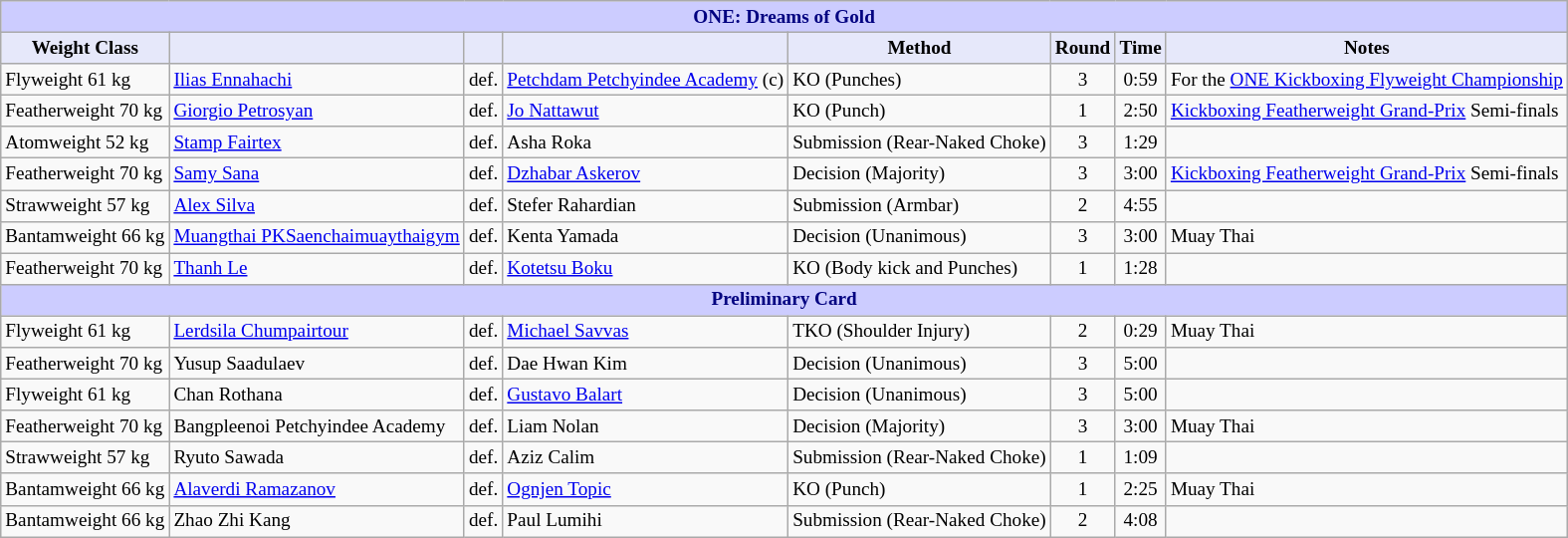<table class="wikitable" style="font-size: 80%;">
<tr>
<th colspan="8" style="background-color: #ccf; color: #000080; text-align: center;"><strong>ONE: Dreams of Gold</strong></th>
</tr>
<tr>
<th colspan="1" style="background-color: #E6E8FA; color: #000000; text-align: center;">Weight Class</th>
<th colspan="1" style="background-color: #E6E8FA; color: #000000; text-align: center;"></th>
<th colspan="1" style="background-color: #E6E8FA; color: #000000; text-align: center;"></th>
<th colspan="1" style="background-color: #E6E8FA; color: #000000; text-align: center;"></th>
<th colspan="1" style="background-color: #E6E8FA; color: #000000; text-align: center;">Method</th>
<th colspan="1" style="background-color: #E6E8FA; color: #000000; text-align: center;">Round</th>
<th colspan="1" style="background-color: #E6E8FA; color: #000000; text-align: center;">Time</th>
<th colspan="1" style="background-color: #E6E8FA; color: #000000; text-align: center;">Notes</th>
</tr>
<tr>
<td>Flyweight 61 kg</td>
<td> <a href='#'>Ilias Ennahachi</a></td>
<td>def.</td>
<td> <a href='#'>Petchdam Petchyindee Academy</a> (c)</td>
<td>KO (Punches)</td>
<td align=center>3</td>
<td align=center>0:59</td>
<td>For the <a href='#'>ONE Kickboxing Flyweight Championship</a></td>
</tr>
<tr>
<td>Featherweight 70 kg</td>
<td> <a href='#'>Giorgio Petrosyan</a></td>
<td>def.</td>
<td> <a href='#'>Jo Nattawut</a></td>
<td>KO (Punch)</td>
<td align=center>1</td>
<td align=center>2:50</td>
<td><a href='#'>Kickboxing Featherweight Grand-Prix</a> Semi-finals</td>
</tr>
<tr>
<td>Atomweight 52 kg</td>
<td> <a href='#'>Stamp Fairtex</a></td>
<td>def.</td>
<td> Asha Roka</td>
<td>Submission (Rear-Naked Choke)</td>
<td align=center>3</td>
<td align=center>1:29</td>
<td></td>
</tr>
<tr>
<td>Featherweight 70 kg</td>
<td> <a href='#'>Samy Sana</a></td>
<td>def.</td>
<td> <a href='#'>Dzhabar Askerov</a></td>
<td>Decision (Majority)</td>
<td align=center>3</td>
<td align=center>3:00</td>
<td><a href='#'>Kickboxing Featherweight Grand-Prix</a> Semi-finals</td>
</tr>
<tr>
<td>Strawweight 57 kg</td>
<td> <a href='#'>Alex Silva</a></td>
<td>def.</td>
<td> Stefer Rahardian</td>
<td>Submission (Armbar)</td>
<td align=center>2</td>
<td align=center>4:55</td>
<td></td>
</tr>
<tr>
<td>Bantamweight 66 kg</td>
<td> <a href='#'>Muangthai PKSaenchaimuaythaigym</a></td>
<td>def.</td>
<td> Kenta Yamada</td>
<td>Decision (Unanimous)</td>
<td align=center>3</td>
<td align=center>3:00</td>
<td>Muay Thai</td>
</tr>
<tr>
<td>Featherweight 70 kg</td>
<td> <a href='#'>Thanh Le</a></td>
<td>def.</td>
<td> <a href='#'>Kotetsu Boku</a></td>
<td>KO (Body kick and Punches)</td>
<td align=center>1</td>
<td align=center>1:28</td>
<td></td>
</tr>
<tr>
<th colspan="8" style="background-color: #ccf; color: #000080; text-align: center;"><strong>Preliminary Card</strong></th>
</tr>
<tr>
<td>Flyweight 61 kg</td>
<td> <a href='#'>Lerdsila Chumpairtour</a></td>
<td>def.</td>
<td> <a href='#'>Michael Savvas</a></td>
<td>TKO (Shoulder Injury)</td>
<td align=center>2</td>
<td align=center>0:29</td>
<td>Muay Thai</td>
</tr>
<tr>
<td>Featherweight 70 kg</td>
<td> Yusup Saadulaev</td>
<td>def.</td>
<td> Dae Hwan Kim</td>
<td>Decision (Unanimous)</td>
<td align=center>3</td>
<td align=center>5:00</td>
<td></td>
</tr>
<tr>
<td>Flyweight 61 kg</td>
<td> Chan Rothana</td>
<td>def.</td>
<td> <a href='#'>Gustavo Balart</a></td>
<td>Decision (Unanimous)</td>
<td align=center>3</td>
<td align=center>5:00</td>
<td></td>
</tr>
<tr>
<td>Featherweight 70 kg</td>
<td> Bangpleenoi Petchyindee Academy</td>
<td>def.</td>
<td> Liam Nolan</td>
<td>Decision (Majority)</td>
<td align=center>3</td>
<td align=center>3:00</td>
<td>Muay Thai</td>
</tr>
<tr>
<td>Strawweight 57 kg</td>
<td> Ryuto Sawada</td>
<td>def.</td>
<td> Aziz Calim</td>
<td>Submission (Rear-Naked Choke)</td>
<td align=center>1</td>
<td align=center>1:09</td>
<td></td>
</tr>
<tr>
<td>Bantamweight 66 kg</td>
<td> <a href='#'>Alaverdi Ramazanov</a></td>
<td>def.</td>
<td> <a href='#'>Ognjen Topic</a></td>
<td>KO (Punch)</td>
<td align=center>1</td>
<td align=center>2:25</td>
<td>Muay Thai</td>
</tr>
<tr>
<td>Bantamweight 66 kg</td>
<td> Zhao Zhi Kang</td>
<td>def.</td>
<td> Paul Lumihi</td>
<td>Submission (Rear-Naked Choke)</td>
<td align=center>2</td>
<td align=center>4:08</td>
<td></td>
</tr>
</table>
